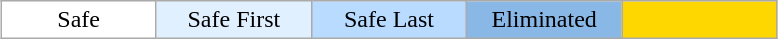<table class="wikitable" style="margin:1em auto; text-align:center;">
<tr>
<td style="background:white; width:15%;">Safe</td>
<td style="background:#e0f0ff; width:15%;">Safe First</td>
<td style="background:#b8dbff; width:15%;">Safe Last</td>
<td style="background:#8ab8e6; width:15%;">Eliminated</td>
<td style="background:gold; width:15%;"></td>
</tr>
</table>
